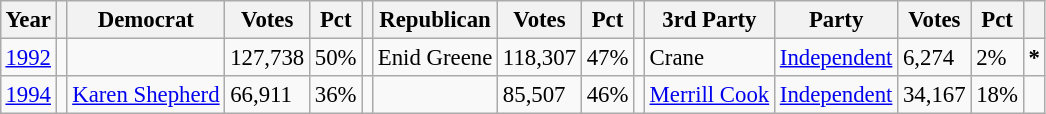<table class="wikitable" style="margin:0.5em ; font-size:95%">
<tr>
<th>Year</th>
<th></th>
<th>Democrat</th>
<th>Votes</th>
<th>Pct</th>
<th></th>
<th>Republican</th>
<th>Votes</th>
<th>Pct</th>
<th></th>
<th>3rd Party</th>
<th>Party</th>
<th>Votes</th>
<th>Pct</th>
<th></th>
</tr>
<tr>
<td><a href='#'>1992</a></td>
<td></td>
<td></td>
<td>127,738</td>
<td>50%</td>
<td></td>
<td>Enid Greene</td>
<td>118,307</td>
<td>47%</td>
<td></td>
<td> Crane</td>
<td><a href='#'>Independent</a></td>
<td>6,274</td>
<td>2%</td>
<td><strong>*</strong></td>
</tr>
<tr>
<td><a href='#'>1994</a></td>
<td></td>
<td><a href='#'>Karen Shepherd</a></td>
<td>66,911</td>
<td>36%</td>
<td></td>
<td></td>
<td>85,507</td>
<td>46%</td>
<td></td>
<td><a href='#'>Merrill Cook</a></td>
<td><a href='#'>Independent</a></td>
<td>34,167</td>
<td>18%</td>
<td></td>
</tr>
</table>
